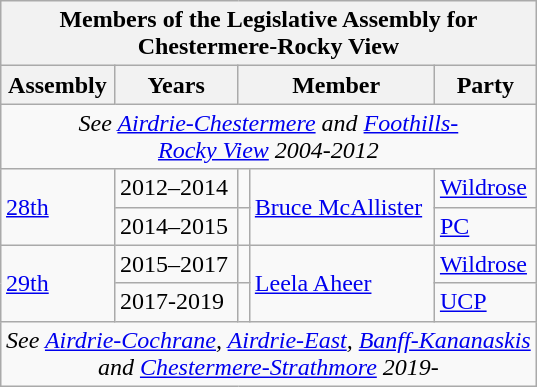<table class="wikitable" align=right>
<tr>
<th colspan=5>Members of the Legislative Assembly for<br>Chestermere-Rocky View</th>
</tr>
<tr>
<th>Assembly</th>
<th>Years</th>
<th colspan="2">Member</th>
<th>Party</th>
</tr>
<tr>
<td align="center" colspan=5><em>See <a href='#'>Airdrie-Chestermere</a> and <a href='#'>Foothills-<br>Rocky View</a> 2004-2012</em></td>
</tr>
<tr>
<td rowspan=2><a href='#'>28th</a></td>
<td>2012–2014</td>
<td></td>
<td rowspan=2><a href='#'>Bruce McAllister</a></td>
<td><a href='#'>Wildrose</a></td>
</tr>
<tr>
<td>2014–2015</td>
<td></td>
<td><a href='#'>PC</a></td>
</tr>
<tr>
<td rowspan=2><a href='#'>29th</a></td>
<td>2015–2017</td>
<td></td>
<td rowspan=2><a href='#'>Leela Aheer</a></td>
<td><a href='#'>Wildrose</a></td>
</tr>
<tr>
<td>2017-2019</td>
<td></td>
<td><a href='#'>UCP</a></td>
</tr>
<tr>
<td align="center" colspan=5><em>See <a href='#'>Airdrie-Cochrane</a>, <a href='#'>Airdrie-East</a>, <a href='#'>Banff-Kananaskis</a> <br>and <a href='#'>Chestermere-Strathmore</a> 2019-</em></td>
</tr>
</table>
